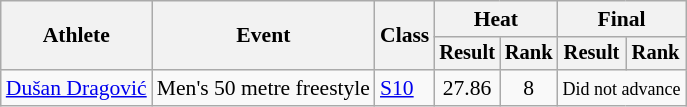<table class="wikitable" style="font-size:90%">
<tr>
<th rowspan="2">Athlete</th>
<th rowspan="2">Event</th>
<th rowspan="2">Class</th>
<th colspan="2">Heat</th>
<th colspan="2">Final</th>
</tr>
<tr style="font-size:95%">
<th>Result</th>
<th>Rank</th>
<th>Result</th>
<th>Rank</th>
</tr>
<tr>
<td><a href='#'>Dušan Dragović</a></td>
<td>Men's 50 metre freestyle</td>
<td><a href='#'>S10</a></td>
<td align=center>27.86</td>
<td align=center>8</td>
<td colspan=2 align=center><small>Did not advance</small></td>
</tr>
</table>
